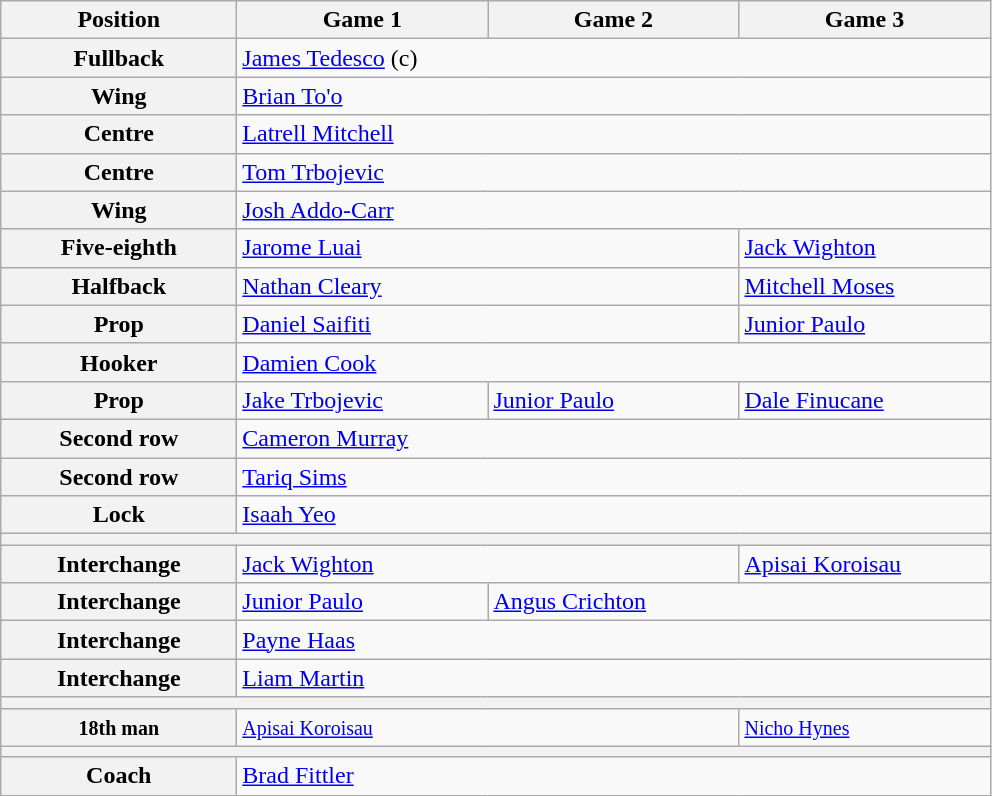<table class="wikitable">
<tr>
<th style="width:150px;">Position</th>
<th style="width:160px;">Game 1</th>
<th style="width:160px;">Game 2</th>
<th style="width:160px;">Game 3</th>
</tr>
<tr>
<th>Fullback</th>
<td colspan="3"> <a href='#'>James Tedesco</a> (c)</td>
</tr>
<tr>
<th>Wing</th>
<td colspan="3"> <a href='#'>Brian To'o</a></td>
</tr>
<tr>
<th>Centre</th>
<td colspan="3"> <a href='#'>Latrell Mitchell</a></td>
</tr>
<tr>
<th>Centre</th>
<td colspan="3"> <a href='#'>Tom Trbojevic</a></td>
</tr>
<tr>
<th>Wing</th>
<td colspan="3"> <a href='#'>Josh Addo-Carr</a></td>
</tr>
<tr>
<th>Five-eighth</th>
<td colspan="2"> <a href='#'>Jarome Luai</a></td>
<td> <a href='#'>Jack Wighton</a></td>
</tr>
<tr>
<th>Halfback</th>
<td colspan="2"> <a href='#'>Nathan Cleary</a></td>
<td> <a href='#'>Mitchell Moses</a></td>
</tr>
<tr>
<th>Prop</th>
<td colspan="2"> <a href='#'>Daniel Saifiti</a></td>
<td> <a href='#'>Junior Paulo</a></td>
</tr>
<tr>
<th>Hooker</th>
<td colspan="3"> <a href='#'>Damien Cook</a></td>
</tr>
<tr>
<th>Prop</th>
<td> <a href='#'>Jake Trbojevic</a></td>
<td> <a href='#'>Junior Paulo</a></td>
<td> <a href='#'>Dale Finucane</a></td>
</tr>
<tr>
<th>Second row</th>
<td colspan="3"> <a href='#'>Cameron Murray</a></td>
</tr>
<tr>
<th>Second row</th>
<td colspan="3"> <a href='#'>Tariq Sims</a></td>
</tr>
<tr>
<th>Lock</th>
<td colspan="3"> <a href='#'>Isaah Yeo</a></td>
</tr>
<tr>
<th colspan="4"></th>
</tr>
<tr>
<th>Interchange</th>
<td colspan="2"> <a href='#'>Jack Wighton</a></td>
<td> <a href='#'>Apisai Koroisau</a></td>
</tr>
<tr>
<th>Interchange</th>
<td> <a href='#'>Junior Paulo</a></td>
<td colspan="2"> <a href='#'>Angus Crichton</a></td>
</tr>
<tr>
<th>Interchange</th>
<td colspan="3"> <a href='#'>Payne Haas</a></td>
</tr>
<tr>
<th>Interchange</th>
<td colspan="3"> <a href='#'>Liam Martin</a></td>
</tr>
<tr>
<th colspan="4"></th>
</tr>
<tr>
<th><small>18th man</small></th>
<td colspan="2"> <small><a href='#'>Apisai Koroisau</a></small></td>
<td> <small><a href='#'>Nicho Hynes</a></small></td>
</tr>
<tr>
<th colspan="4"></th>
</tr>
<tr>
<th>Coach</th>
<td colspan="3"> <a href='#'>Brad Fittler</a></td>
</tr>
</table>
